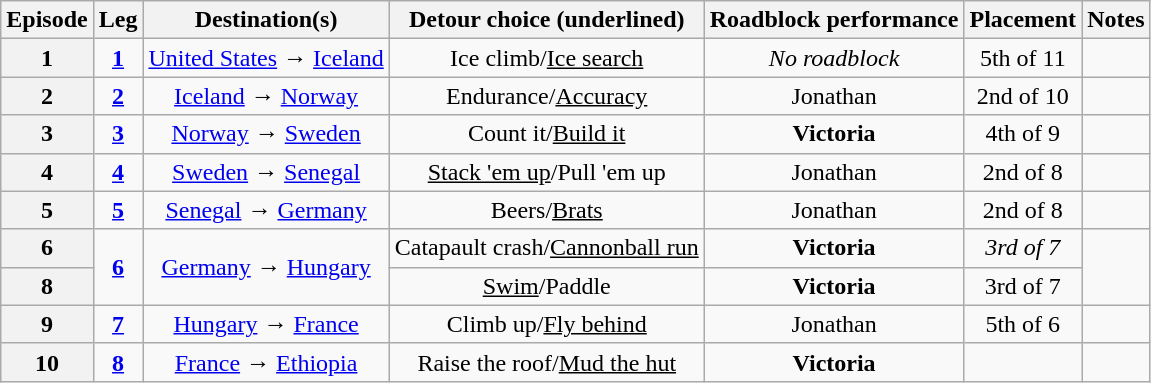<table class="wikitable unsortable" style="text-align:center;">
<tr>
<th scope="col" class="unsortable">Episode</th>
<th scope="col">Leg</th>
<th scope="col">Destination(s)</th>
<th scope="col">Detour choice (underlined)</th>
<th scope="col">Roadblock performance</th>
<th scope="col">Placement</th>
<th scope="col">Notes</th>
</tr>
<tr>
<th scope="row" style="text-align:center">1</th>
<td><strong><a href='#'>1</a></strong></td>
<td><a href='#'>United States</a> → <a href='#'>Iceland</a></td>
<td>Ice climb/<u>Ice search</u></td>
<td><em>No roadblock</em></td>
<td>5th of 11</td>
<td></td>
</tr>
<tr>
<th scope="row" style="text-align:center">2</th>
<td><strong><a href='#'>2</a></strong></td>
<td><a href='#'>Iceland</a> → <a href='#'>Norway</a></td>
<td>Endurance/<u>Accuracy</u></td>
<td>Jonathan</td>
<td>2nd of 10</td>
<td></td>
</tr>
<tr>
<th scope="row" style="text-align:center">3</th>
<td><strong><a href='#'>3</a></strong></td>
<td><a href='#'>Norway</a> → <a href='#'>Sweden</a></td>
<td>Count it/<u>Build it</u></td>
<td><strong>Victoria</strong></td>
<td>4th of 9</td>
<td></td>
</tr>
<tr>
<th scope="row" style="text-align:center">4</th>
<td><strong><a href='#'>4</a></strong></td>
<td><a href='#'>Sweden</a> → <a href='#'>Senegal</a></td>
<td><u>Stack 'em up</u>/Pull 'em up</td>
<td>Jonathan</td>
<td>2nd of 8</td>
<td></td>
</tr>
<tr>
<th scope="row" style="text-align:center">5</th>
<td><strong><a href='#'>5</a></strong></td>
<td><a href='#'>Senegal</a> → <a href='#'>Germany</a></td>
<td>Beers/<u>Brats</u></td>
<td>Jonathan</td>
<td>2nd of 8</td>
<td></td>
</tr>
<tr>
<th>6</th>
<td rowspan="2"><strong><a href='#'>6</a></strong></td>
<td rowspan="2"><a href='#'>Germany</a> → <a href='#'>Hungary</a></td>
<td>Catapault crash/<u>Cannonball run</u></td>
<td><strong>Victoria</strong></td>
<td><em>3rd of 7</em></td>
<td rowspan="2"></td>
</tr>
<tr>
<th>8</th>
<td><u>Swim</u>/Paddle</td>
<td><strong>Victoria</strong></td>
<td>3rd of 7</td>
</tr>
<tr>
<th scope="row" style="text-align:center">9</th>
<td><strong><a href='#'>7</a></strong></td>
<td><a href='#'>Hungary</a> → <a href='#'>France</a></td>
<td>Climb up/<u>Fly behind</u></td>
<td>Jonathan</td>
<td>5th of 6</td>
<td></td>
</tr>
<tr>
<th scope="row" style="text-align:center">10</th>
<td><strong><a href='#'>8</a></strong></td>
<td><a href='#'>France</a> → <a href='#'>Ethiopia</a></td>
<td>Raise the roof/<u>Mud the hut</u></td>
<td><strong>Victoria</strong></td>
<td></td>
<td></td>
</tr>
</table>
